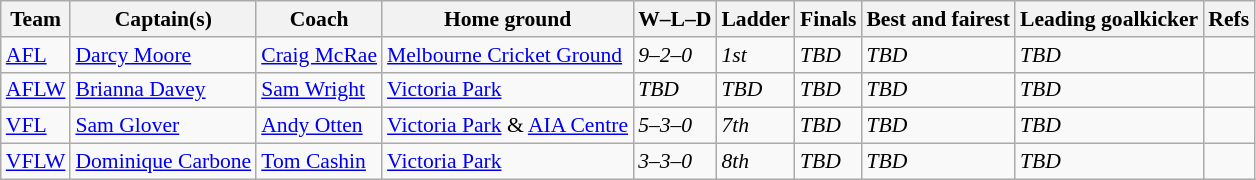<table class="wikitable" style="font-size:90%;">
<tr>
<th>Team</th>
<th>Captain(s)</th>
<th>Coach</th>
<th>Home ground</th>
<th>W–L–D</th>
<th>Ladder</th>
<th>Finals</th>
<th>Best and fairest</th>
<th>Leading goalkicker</th>
<th>Refs</th>
</tr>
<tr>
<td><a href='#'>AFL</a></td>
<td><a href='#'>Darcy Moore</a></td>
<td><a href='#'>Craig McRae</a></td>
<td><a href='#'>Melbourne Cricket Ground</a></td>
<td><em>9–2–0</em></td>
<td><em>1st</em></td>
<td><em>TBD</em></td>
<td><em>TBD</em></td>
<td><em>TBD</em></td>
<td style="text-align:center;"></td>
</tr>
<tr>
<td><a href='#'>AFLW</a></td>
<td><a href='#'>Brianna Davey</a></td>
<td><a href='#'>Sam Wright</a></td>
<td><a href='#'>Victoria Park</a></td>
<td><em>TBD</em></td>
<td><em>TBD</em></td>
<td><em>TBD</em></td>
<td><em>TBD</em></td>
<td><em>TBD</em></td>
<td style="text-align:center;"></td>
</tr>
<tr>
<td><a href='#'>VFL</a></td>
<td><a href='#'>Sam Glover</a></td>
<td><a href='#'>Andy Otten</a></td>
<td><a href='#'>Victoria Park</a> & <a href='#'>AIA Centre</a></td>
<td><em>5–3–0</em></td>
<td><em>7th</em></td>
<td><em>TBD</em></td>
<td><em>TBD</em></td>
<td><em>TBD</em></td>
<td style="text-align:center;"></td>
</tr>
<tr>
<td><a href='#'>VFLW</a></td>
<td><a href='#'>Dominique Carbone</a></td>
<td><a href='#'>Tom Cashin</a></td>
<td><a href='#'>Victoria Park</a></td>
<td><em>3–3–0</em></td>
<td><em>8th</em></td>
<td><em>TBD</em></td>
<td><em>TBD</em></td>
<td><em>TBD</em></td>
<td style="text-align:center;"></td>
</tr>
</table>
